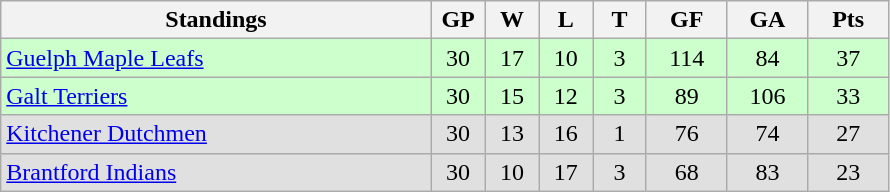<table class="wikitable" bgcolor="black">
<tr>
<th width="40%" bgcolor="Red">Standings</th>
<th width="5%" bgcolor="#e0e0e0">GP</th>
<th width="5%" bgcolor="#e0e0e0">W</th>
<th width="5%" bgcolor="#e0e0e0">L</th>
<th width="5%" bgcolor="#e0e0e0">T</th>
<th width="7.5%" bgcolor="#e0e0e0">GF</th>
<th width="7.5%" bgcolor="#e0e0e0">GA</th>
<th width="7.5%" bgcolor="#e0e0e0">Pts</th>
</tr>
<tr align="center" bgcolor="CCFFCC">
<td align="left"><a href='#'>Guelph Maple Leafs</a></td>
<td>30</td>
<td>17</td>
<td>10</td>
<td>3</td>
<td>114</td>
<td>84</td>
<td>37</td>
</tr>
<tr align="center" bgcolor="#CCFFCC">
<td align="left"><a href='#'>Galt Terriers</a></td>
<td>30</td>
<td>15</td>
<td>12</td>
<td>3</td>
<td>89</td>
<td>106</td>
<td>33</td>
</tr>
<tr align="center" bgcolor="#e0e0e0">
<td align="left"><a href='#'>Kitchener Dutchmen</a></td>
<td>30</td>
<td>13</td>
<td>16</td>
<td>1</td>
<td>76</td>
<td>74</td>
<td>27</td>
</tr>
<tr align="center" bgcolor="#e0e0e0">
<td align="left"><a href='#'>Brantford Indians</a></td>
<td>30</td>
<td>10</td>
<td>17</td>
<td>3</td>
<td>68</td>
<td>83</td>
<td>23</td>
</tr>
</table>
